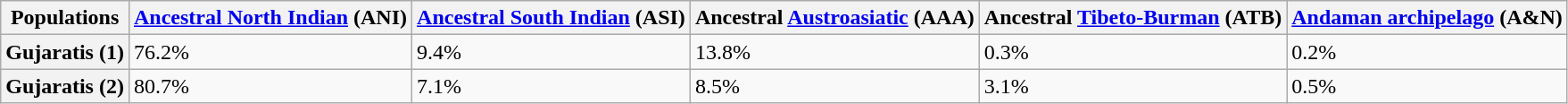<table class="wikitable collapsible sortable">
<tr>
<th>Populations</th>
<th><a href='#'>Ancestral North Indian</a> (ANI)</th>
<th><a href='#'>Ancestral South Indian</a> (ASI)</th>
<th>Ancestral <a href='#'>Austroasiatic</a> (AAA)</th>
<th>Ancestral <a href='#'>Tibeto-Burman</a> (ATB)</th>
<th><a href='#'>Andaman archipelago</a> (A&N)</th>
</tr>
<tr>
<th>Gujaratis (1)</th>
<td>76.2%</td>
<td>9.4%</td>
<td>13.8%</td>
<td>0.3%</td>
<td>0.2%</td>
</tr>
<tr>
<th>Gujaratis (2)</th>
<td>80.7%</td>
<td>7.1%</td>
<td>8.5%</td>
<td>3.1%</td>
<td>0.5%</td>
</tr>
</table>
